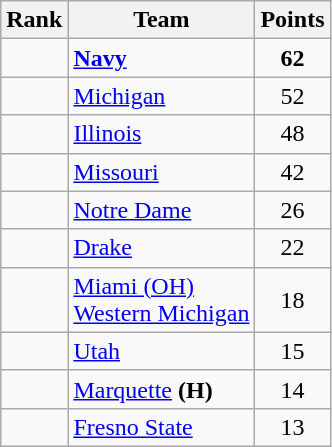<table class="wikitable sortable" style="text-align:center">
<tr>
<th>Rank</th>
<th>Team</th>
<th>Points</th>
</tr>
<tr>
<td></td>
<td align=left><strong><a href='#'>Navy</a></strong></td>
<td><strong>62</strong></td>
</tr>
<tr>
<td></td>
<td align=left><a href='#'>Michigan</a></td>
<td>52</td>
</tr>
<tr>
<td></td>
<td align=left><a href='#'>Illinois</a></td>
<td>48</td>
</tr>
<tr>
<td></td>
<td align=left><a href='#'>Missouri</a></td>
<td>42</td>
</tr>
<tr>
<td></td>
<td align=left><a href='#'>Notre Dame</a></td>
<td>26</td>
</tr>
<tr>
<td></td>
<td align=left><a href='#'>Drake</a></td>
<td>22</td>
</tr>
<tr>
<td></td>
<td align=left><a href='#'>Miami (OH)</a><br><a href='#'>Western Michigan</a></td>
<td>18</td>
</tr>
<tr>
<td></td>
<td align=left><a href='#'>Utah</a></td>
<td>15</td>
</tr>
<tr>
<td></td>
<td align=left><a href='#'>Marquette</a> <strong>(H)</strong></td>
<td>14</td>
</tr>
<tr>
<td></td>
<td align=left><a href='#'>Fresno State</a></td>
<td>13</td>
</tr>
</table>
